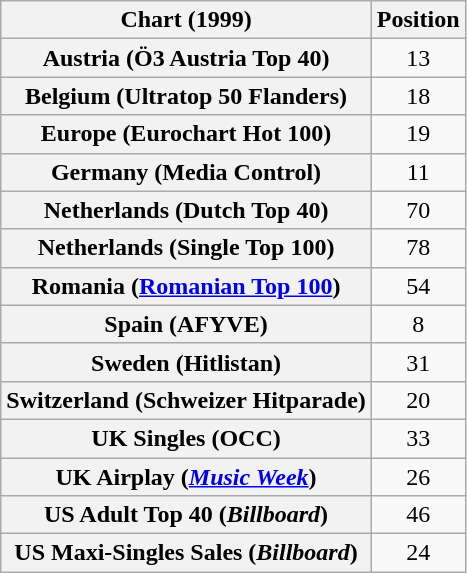<table class="wikitable sortable plainrowheaders" style="text-align:center">
<tr>
<th scope="col">Chart (1999)</th>
<th scope="col">Position</th>
</tr>
<tr>
<th scope="row">Austria (Ö3 Austria Top 40)</th>
<td>13</td>
</tr>
<tr>
<th scope="row">Belgium (Ultratop 50 Flanders)</th>
<td>18</td>
</tr>
<tr>
<th scope="row">Europe (Eurochart Hot 100)</th>
<td>19</td>
</tr>
<tr>
<th scope="row">Germany (Media Control)</th>
<td>11</td>
</tr>
<tr>
<th scope="row">Netherlands (Dutch Top 40)</th>
<td>70</td>
</tr>
<tr>
<th scope="row">Netherlands (Single Top 100)</th>
<td>78</td>
</tr>
<tr>
<th scope="row">Romania (<a href='#'>Romanian Top 100</a>)</th>
<td>54</td>
</tr>
<tr>
<th scope="row">Spain (AFYVE)</th>
<td>8</td>
</tr>
<tr>
<th scope="row">Sweden (Hitlistan)</th>
<td>31</td>
</tr>
<tr>
<th scope="row">Switzerland (Schweizer Hitparade)</th>
<td>20</td>
</tr>
<tr>
<th scope="row">UK Singles (OCC)</th>
<td>33</td>
</tr>
<tr>
<th scope="row">UK Airplay (<em><a href='#'>Music Week</a></em>)</th>
<td>26</td>
</tr>
<tr>
<th scope="row">US Adult Top 40 (<em>Billboard</em>)</th>
<td>46</td>
</tr>
<tr>
<th scope="row">US Maxi-Singles Sales (<em>Billboard</em>)</th>
<td>24</td>
</tr>
</table>
